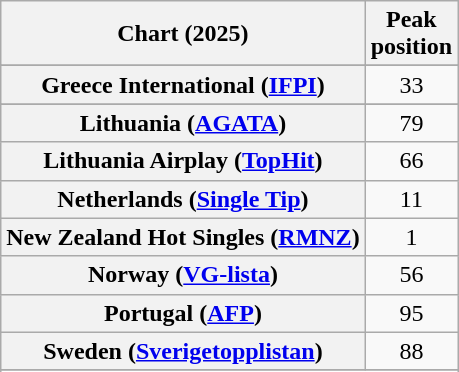<table class="wikitable sortable plainrowheaders" style="text-align:center">
<tr>
<th scope="col">Chart (2025)</th>
<th scope="col">Peak<br>position</th>
</tr>
<tr>
</tr>
<tr>
</tr>
<tr>
<th scope="row">Greece International (<a href='#'>IFPI</a>)</th>
<td>33</td>
</tr>
<tr>
</tr>
<tr>
<th scope="row">Lithuania (<a href='#'>AGATA</a>)</th>
<td>79</td>
</tr>
<tr>
<th scope="row">Lithuania Airplay (<a href='#'>TopHit</a>)</th>
<td>66</td>
</tr>
<tr>
<th scope="row">Netherlands (<a href='#'>Single Tip</a>)</th>
<td>11</td>
</tr>
<tr>
<th scope="row">New Zealand Hot Singles (<a href='#'>RMNZ</a>)</th>
<td>1</td>
</tr>
<tr>
<th scope="row">Norway (<a href='#'>VG-lista</a>)</th>
<td>56</td>
</tr>
<tr>
<th scope="row">Portugal (<a href='#'>AFP</a>)</th>
<td>95</td>
</tr>
<tr>
<th scope="row">Sweden (<a href='#'>Sverigetopplistan</a>)</th>
<td>88</td>
</tr>
<tr>
</tr>
<tr>
</tr>
<tr>
</tr>
<tr>
</tr>
</table>
